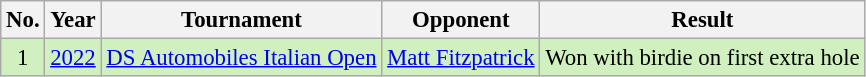<table class="wikitable" style="font-size:95%;">
<tr>
<th>No.</th>
<th>Year</th>
<th>Tournament</th>
<th>Opponent</th>
<th>Result</th>
</tr>
<tr style="background:#D0F0C0;">
<td align=center>1</td>
<td><a href='#'>2022</a></td>
<td><a href='#'>DS Automobiles Italian Open</a></td>
<td> <a href='#'>Matt Fitzpatrick</a></td>
<td>Won with birdie on first extra hole</td>
</tr>
</table>
